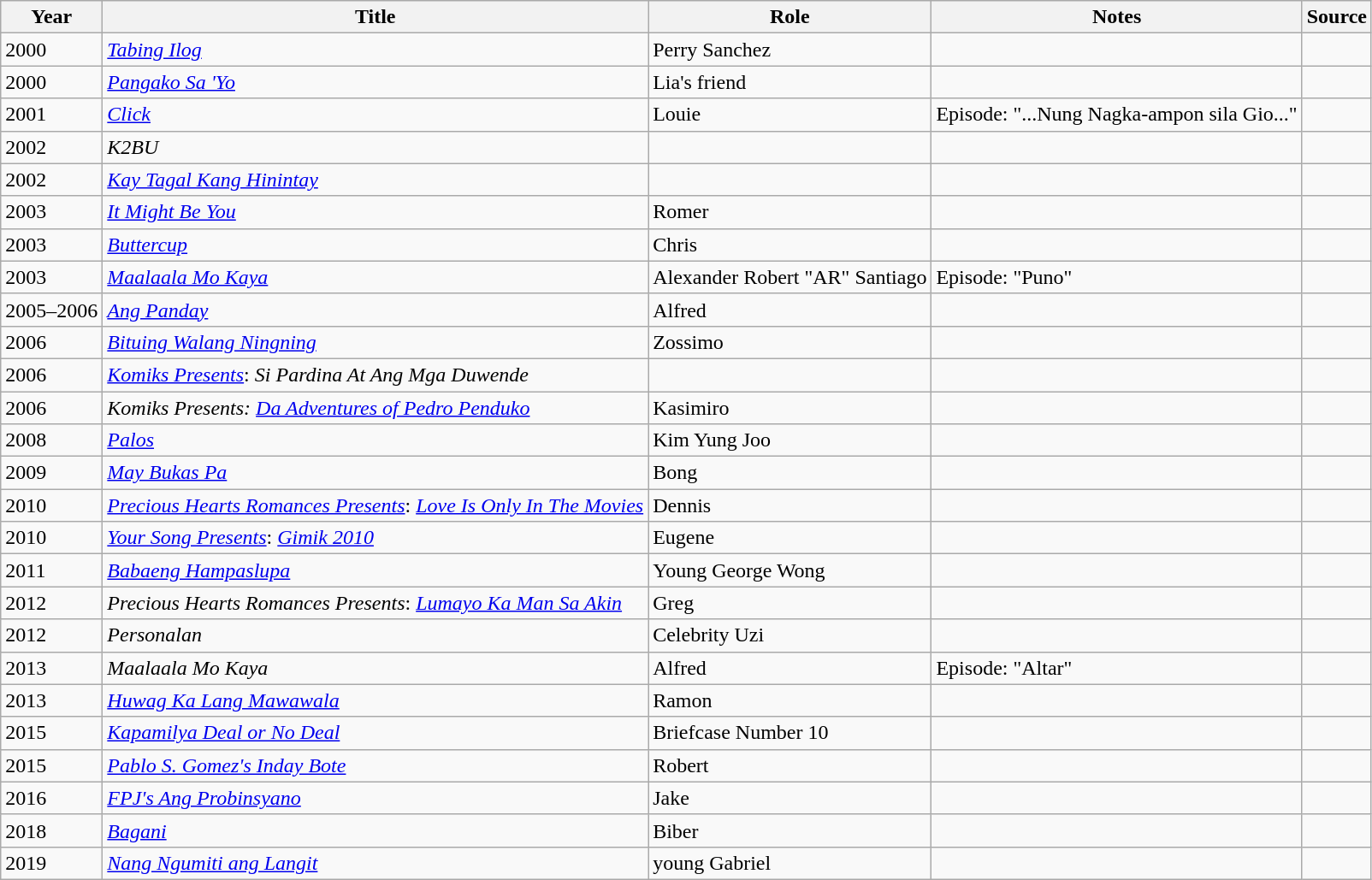<table class="wikitable sortable" >
<tr>
<th>Year</th>
<th>Title</th>
<th>Role</th>
<th class="unsortable">Notes </th>
<th class="unsortable">Source </th>
</tr>
<tr>
<td>2000</td>
<td><em><a href='#'>Tabing Ilog</a></em></td>
<td>Perry Sanchez</td>
<td></td>
<td></td>
</tr>
<tr>
<td>2000</td>
<td><em><a href='#'>Pangako Sa 'Yo</a></em></td>
<td>Lia's friend</td>
<td></td>
<td></td>
</tr>
<tr>
<td>2001</td>
<td><em><a href='#'>Click</a></em></td>
<td>Louie</td>
<td>Episode: "...Nung Nagka-ampon sila Gio..."</td>
<td></td>
</tr>
<tr>
<td>2002</td>
<td><em>K2BU</em></td>
<td></td>
<td></td>
<td></td>
</tr>
<tr>
<td>2002</td>
<td><em><a href='#'>Kay Tagal Kang Hinintay</a></em></td>
<td></td>
<td></td>
<td></td>
</tr>
<tr>
<td>2003</td>
<td><em><a href='#'>It Might Be You</a></em></td>
<td>Romer</td>
<td></td>
<td></td>
</tr>
<tr>
<td>2003</td>
<td><em><a href='#'>Buttercup</a></em></td>
<td>Chris</td>
<td></td>
<td></td>
</tr>
<tr>
<td>2003</td>
<td><em><a href='#'>Maalaala Mo Kaya</a></em></td>
<td>Alexander Robert "AR" Santiago</td>
<td>Episode: "Puno"</td>
<td></td>
</tr>
<tr>
<td>2005–2006</td>
<td><em><a href='#'>Ang Panday</a></em></td>
<td>Alfred</td>
<td></td>
<td></td>
</tr>
<tr>
<td>2006</td>
<td><em><a href='#'>Bituing Walang Ningning</a></em></td>
<td>Zossimo</td>
<td></td>
<td></td>
</tr>
<tr>
<td>2006</td>
<td><em><a href='#'>Komiks Presents</a></em>: <em>Si Pardina At Ang Mga Duwende</em></td>
<td></td>
<td></td>
<td></td>
</tr>
<tr>
<td>2006</td>
<td><em>Komiks Presents:</em> <em><a href='#'>Da Adventures of Pedro Penduko</a></em></td>
<td>Kasimiro</td>
<td></td>
<td></td>
</tr>
<tr>
<td>2008</td>
<td><em><a href='#'>Palos</a></em></td>
<td>Kim Yung Joo</td>
<td></td>
<td></td>
</tr>
<tr>
<td>2009</td>
<td><em><a href='#'>May Bukas Pa</a></em></td>
<td>Bong</td>
<td></td>
<td></td>
</tr>
<tr>
<td>2010</td>
<td><em><a href='#'>Precious Hearts Romances Presents</a></em>: <em><a href='#'>Love Is Only In The Movies</a></em></td>
<td>Dennis</td>
<td></td>
<td></td>
</tr>
<tr>
<td>2010</td>
<td><em><a href='#'>Your Song Presents</a></em>: <em><a href='#'>Gimik 2010</a></em></td>
<td>Eugene</td>
<td></td>
<td></td>
</tr>
<tr>
<td>2011</td>
<td><em><a href='#'>Babaeng Hampaslupa</a></em></td>
<td>Young George Wong</td>
<td></td>
<td></td>
</tr>
<tr>
<td>2012</td>
<td><em>Precious Hearts Romances Presents</em>: <em><a href='#'>Lumayo Ka Man Sa Akin</a></em></td>
<td>Greg</td>
<td></td>
<td></td>
</tr>
<tr>
<td>2012</td>
<td><em>Personalan</em></td>
<td>Celebrity Uzi</td>
<td></td>
<td></td>
</tr>
<tr>
<td>2013</td>
<td><em>Maalaala Mo Kaya</em></td>
<td>Alfred</td>
<td>Episode: "Altar"</td>
<td></td>
</tr>
<tr>
<td>2013</td>
<td><em><a href='#'>Huwag Ka Lang Mawawala</a></em></td>
<td>Ramon</td>
<td></td>
<td></td>
</tr>
<tr>
<td>2015</td>
<td><em><a href='#'>Kapamilya Deal or No Deal</a></em></td>
<td>Briefcase Number 10</td>
<td></td>
<td></td>
</tr>
<tr>
<td>2015</td>
<td><em><a href='#'>Pablo S. Gomez's Inday Bote</a></em></td>
<td>Robert</td>
<td></td>
<td></td>
</tr>
<tr>
<td>2016</td>
<td><em><a href='#'>FPJ's Ang Probinsyano</a></em></td>
<td>Jake</td>
<td></td>
<td></td>
</tr>
<tr>
<td>2018</td>
<td><em><a href='#'>Bagani</a></em></td>
<td>Biber</td>
<td></td>
<td></td>
</tr>
<tr>
<td>2019</td>
<td><em><a href='#'>Nang Ngumiti ang Langit</a></em></td>
<td>young Gabriel</td>
<td></td>
<td></td>
</tr>
</table>
